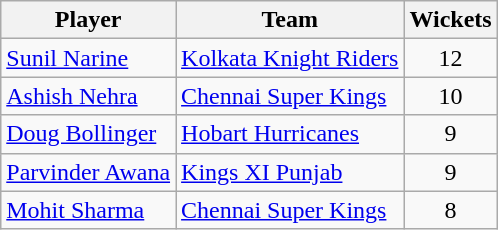<table class="wikitable" style="text-align: center">
<tr>
<th>Player</th>
<th>Team</th>
<th>Wickets</th>
</tr>
<tr>
<td style="text-align:left"><a href='#'>Sunil Narine</a></td>
<td style="text-align:left"><a href='#'>Kolkata Knight Riders</a></td>
<td>12</td>
</tr>
<tr>
<td style="text-align:left"><a href='#'>Ashish Nehra</a></td>
<td style="text-align:left"><a href='#'>Chennai Super Kings</a></td>
<td>10</td>
</tr>
<tr>
<td style="text-align:left"><a href='#'>Doug Bollinger</a></td>
<td style="text-align:left"><a href='#'>Hobart Hurricanes</a></td>
<td>9</td>
</tr>
<tr>
<td style="text-align:left"><a href='#'>Parvinder Awana</a></td>
<td style="text-align:left"><a href='#'>Kings XI Punjab</a></td>
<td>9</td>
</tr>
<tr>
<td style="text-align:left"><a href='#'>Mohit Sharma</a></td>
<td style="text-align:left"><a href='#'>Chennai Super Kings</a></td>
<td>8</td>
</tr>
</table>
